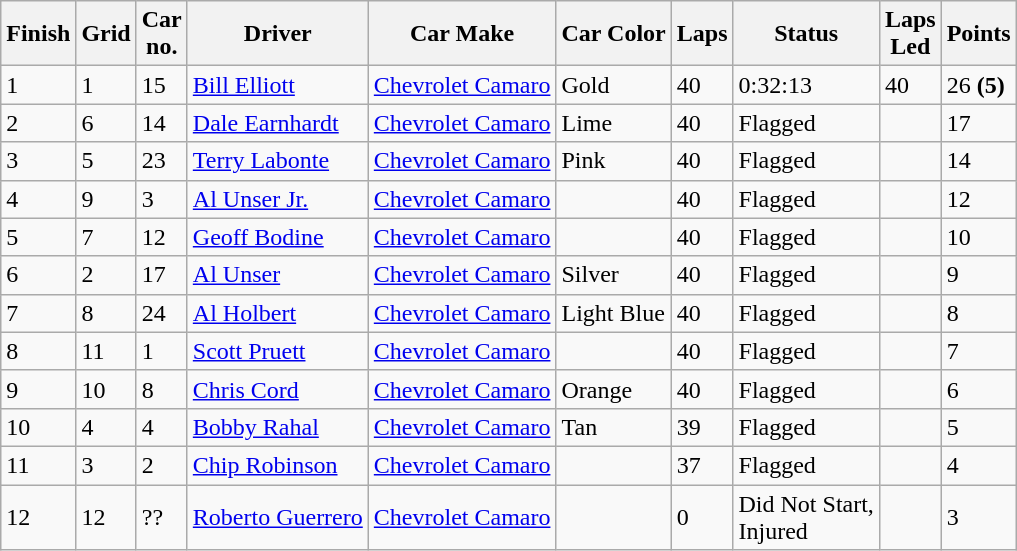<table class="wikitable">
<tr>
<th>Finish</th>
<th>Grid</th>
<th>Car<br>no.</th>
<th>Driver</th>
<th>Car Make</th>
<th>Car Color</th>
<th>Laps</th>
<th>Status</th>
<th>Laps<br>Led</th>
<th>Points</th>
</tr>
<tr>
<td>1</td>
<td>1</td>
<td>15</td>
<td> <a href='#'>Bill Elliott</a></td>
<td><a href='#'>Chevrolet Camaro</a></td>
<td><div> Gold</div></td>
<td>40</td>
<td>0:32:13</td>
<td>40</td>
<td>26 <strong>(5)</strong></td>
</tr>
<tr>
<td>2</td>
<td>6</td>
<td>14</td>
<td> <a href='#'>Dale Earnhardt</a></td>
<td><a href='#'>Chevrolet Camaro</a></td>
<td><div> Lime</div></td>
<td>40</td>
<td>Flagged</td>
<td></td>
<td>17</td>
</tr>
<tr>
<td>3</td>
<td>5</td>
<td>23</td>
<td> <a href='#'>Terry Labonte</a></td>
<td><a href='#'>Chevrolet Camaro</a></td>
<td><div> Pink</div></td>
<td>40</td>
<td>Flagged</td>
<td></td>
<td>14</td>
</tr>
<tr>
<td>4</td>
<td>9</td>
<td>3</td>
<td> <a href='#'>Al Unser Jr.</a></td>
<td><a href='#'>Chevrolet Camaro</a></td>
<td><div></div></td>
<td>40</td>
<td>Flagged</td>
<td></td>
<td>12</td>
</tr>
<tr>
<td>5</td>
<td>7</td>
<td>12</td>
<td> <a href='#'>Geoff Bodine</a></td>
<td><a href='#'>Chevrolet Camaro</a></td>
<td><div></div></td>
<td>40</td>
<td>Flagged</td>
<td></td>
<td>10</td>
</tr>
<tr>
<td>6</td>
<td>2</td>
<td>17</td>
<td> <a href='#'>Al Unser</a></td>
<td><a href='#'>Chevrolet Camaro</a></td>
<td><div> Silver</div></td>
<td>40</td>
<td>Flagged</td>
<td></td>
<td>9</td>
</tr>
<tr>
<td>7</td>
<td>8</td>
<td>24</td>
<td> <a href='#'>Al Holbert</a></td>
<td><a href='#'>Chevrolet Camaro</a></td>
<td><div> Light Blue</div></td>
<td>40</td>
<td>Flagged</td>
<td></td>
<td>8</td>
</tr>
<tr>
<td>8</td>
<td>11</td>
<td>1</td>
<td> <a href='#'>Scott Pruett</a></td>
<td><a href='#'>Chevrolet Camaro</a></td>
<td><div></div></td>
<td>40</td>
<td>Flagged</td>
<td></td>
<td>7</td>
</tr>
<tr>
<td>9</td>
<td>10</td>
<td>8</td>
<td> <a href='#'>Chris Cord</a></td>
<td><a href='#'>Chevrolet Camaro</a></td>
<td><div> Orange</div></td>
<td>40</td>
<td>Flagged</td>
<td></td>
<td>6</td>
</tr>
<tr>
<td>10</td>
<td>4</td>
<td>4</td>
<td> <a href='#'>Bobby Rahal</a></td>
<td><a href='#'>Chevrolet Camaro</a></td>
<td><div> Tan</div></td>
<td>39</td>
<td>Flagged</td>
<td></td>
<td>5</td>
</tr>
<tr>
<td>11</td>
<td>3</td>
<td>2</td>
<td> <a href='#'>Chip Robinson</a></td>
<td><a href='#'>Chevrolet Camaro</a></td>
<td><div></div></td>
<td>37</td>
<td>Flagged</td>
<td></td>
<td>4</td>
</tr>
<tr>
<td>12</td>
<td>12</td>
<td>??</td>
<td> <a href='#'>Roberto Guerrero</a></td>
<td><a href='#'>Chevrolet Camaro</a></td>
<td><div></div></td>
<td>0</td>
<td>Did Not Start,<br>Injured</td>
<td></td>
<td>3</td>
</tr>
</table>
